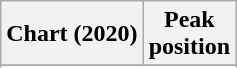<table class="wikitable sortable plainrowheaders" style="text-align:center">
<tr>
<th scope="col">Chart (2020)</th>
<th scope="col">Peak<br>position</th>
</tr>
<tr>
</tr>
<tr>
</tr>
<tr>
</tr>
</table>
